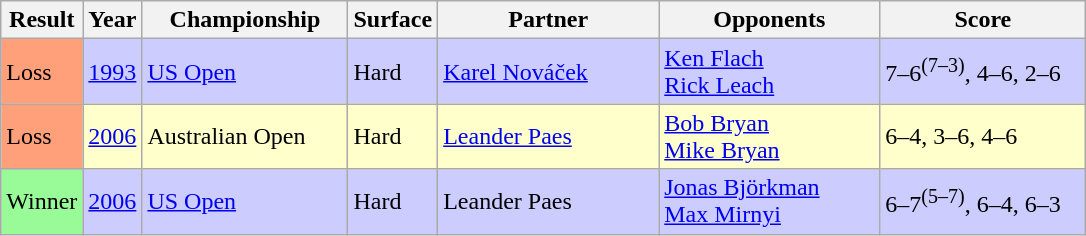<table class="sortable wikitable">
<tr>
<th style="width:40px">Result</th>
<th style="width:30px">Year</th>
<th style="width:130px">Championship</th>
<th style="width:50px">Surface</th>
<th style="width:140px">Partner</th>
<th style="width:140px">Opponents</th>
<th style="width:130px" class="unsortable">Score</th>
</tr>
<tr bgcolor=#CCCCFF>
<td style="background:#ffa07a;">Loss</td>
<td><a href='#'>1993</a></td>
<td><a href='#'>US Open</a></td>
<td>Hard</td>
<td> <a href='#'>Karel Nováček</a></td>
<td> <a href='#'>Ken Flach</a><br> <a href='#'>Rick Leach</a></td>
<td>7–6<sup>(7–3)</sup>, 4–6, 2–6</td>
</tr>
<tr bgcolor=#FFFFCC>
<td style="background:#ffa07a;">Loss</td>
<td><a href='#'>2006</a></td>
<td>Australian Open</td>
<td>Hard</td>
<td> <a href='#'>Leander Paes</a></td>
<td> <a href='#'>Bob Bryan</a><br> <a href='#'>Mike Bryan</a></td>
<td>6–4, 3–6, 4–6</td>
</tr>
<tr bgcolor=#CCCCFF>
<td bgcolor=98FB98>Winner</td>
<td><a href='#'>2006</a></td>
<td><a href='#'>US Open</a></td>
<td>Hard</td>
<td> Leander Paes</td>
<td> <a href='#'>Jonas Björkman</a><br> <a href='#'>Max Mirnyi</a></td>
<td>6–7<sup>(5–7)</sup>, 6–4, 6–3</td>
</tr>
</table>
